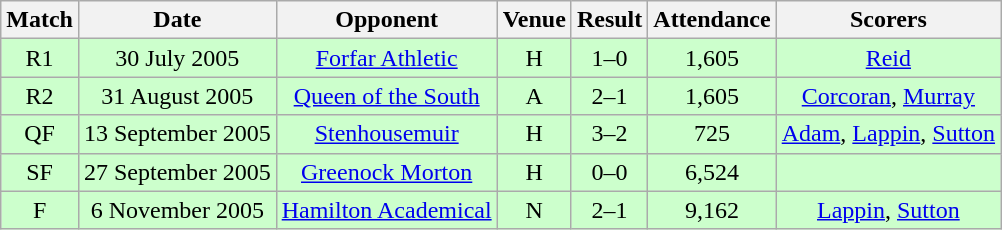<table class="wikitable" style="font-size:100%; text-align:center">
<tr>
<th>Match</th>
<th>Date</th>
<th>Opponent</th>
<th>Venue</th>
<th>Result</th>
<th>Attendance</th>
<th>Scorers</th>
</tr>
<tr style="background: #CCFFCC;">
<td>R1</td>
<td>30 July 2005</td>
<td><a href='#'>Forfar Athletic</a></td>
<td>H</td>
<td>1–0</td>
<td>1,605</td>
<td><a href='#'>Reid</a></td>
</tr>
<tr style="background: #CCFFCC;">
<td>R2</td>
<td>31 August 2005</td>
<td><a href='#'>Queen of the South</a></td>
<td>A</td>
<td>2–1</td>
<td>1,605</td>
<td><a href='#'>Corcoran</a>, <a href='#'>Murray</a></td>
</tr>
<tr style="background: #CCFFCC;">
<td>QF</td>
<td>13 September 2005</td>
<td><a href='#'>Stenhousemuir</a></td>
<td>H</td>
<td>3–2</td>
<td>725</td>
<td><a href='#'>Adam</a>, <a href='#'>Lappin</a>, <a href='#'>Sutton</a></td>
</tr>
<tr style="background: #CCFFCC;">
<td>SF</td>
<td>27 September 2005</td>
<td><a href='#'>Greenock Morton</a></td>
<td>H</td>
<td>0–0 </td>
<td>6,524</td>
<td></td>
</tr>
<tr style="background: #CCFFCC;">
<td>F</td>
<td>6 November 2005</td>
<td><a href='#'>Hamilton Academical</a></td>
<td>N</td>
<td>2–1</td>
<td>9,162</td>
<td><a href='#'>Lappin</a>, <a href='#'>Sutton</a></td>
</tr>
</table>
